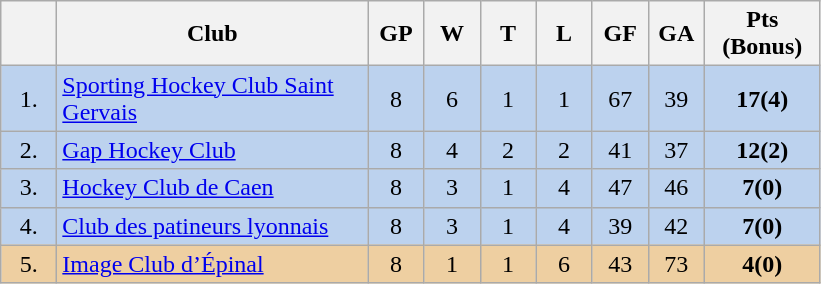<table class="wikitable">
<tr>
<th width="30"></th>
<th width="200">Club</th>
<th width="30">GP</th>
<th width="30">W</th>
<th width="30">T</th>
<th width="30">L</th>
<th width="30">GF</th>
<th width="30">GA</th>
<th width="70">Pts (Bonus)</th>
</tr>
<tr bgcolor="#BCD2EE" align="center">
<td>1.</td>
<td align="left"><a href='#'>Sporting Hockey Club Saint Gervais</a></td>
<td>8</td>
<td>6</td>
<td>1</td>
<td>1</td>
<td>67</td>
<td>39</td>
<td><strong>17(4)</strong></td>
</tr>
<tr bgcolor="#BCD2EE" align="center">
<td>2.</td>
<td align="left"><a href='#'>Gap Hockey Club</a></td>
<td>8</td>
<td>4</td>
<td>2</td>
<td>2</td>
<td>41</td>
<td>37</td>
<td><strong>12(2)</strong></td>
</tr>
<tr bgcolor="#BCD2EE" align="center">
<td>3.</td>
<td align="left"><a href='#'>Hockey Club de Caen</a></td>
<td>8</td>
<td>3</td>
<td>1</td>
<td>4</td>
<td>47</td>
<td>46</td>
<td><strong>7(0)</strong></td>
</tr>
<tr bgcolor="#BCD2EE" align="center">
<td>4.</td>
<td align="left"><a href='#'>Club des patineurs lyonnais</a></td>
<td>8</td>
<td>3</td>
<td>1</td>
<td>4</td>
<td>39</td>
<td>42</td>
<td><strong>7(0)</strong></td>
</tr>
<tr bgcolor="#EECFA1" align="center">
<td>5.</td>
<td align="left"><a href='#'>Image Club d’Épinal</a></td>
<td>8</td>
<td>1</td>
<td>1</td>
<td>6</td>
<td>43</td>
<td>73</td>
<td><strong>4(0)</strong></td>
</tr>
</table>
